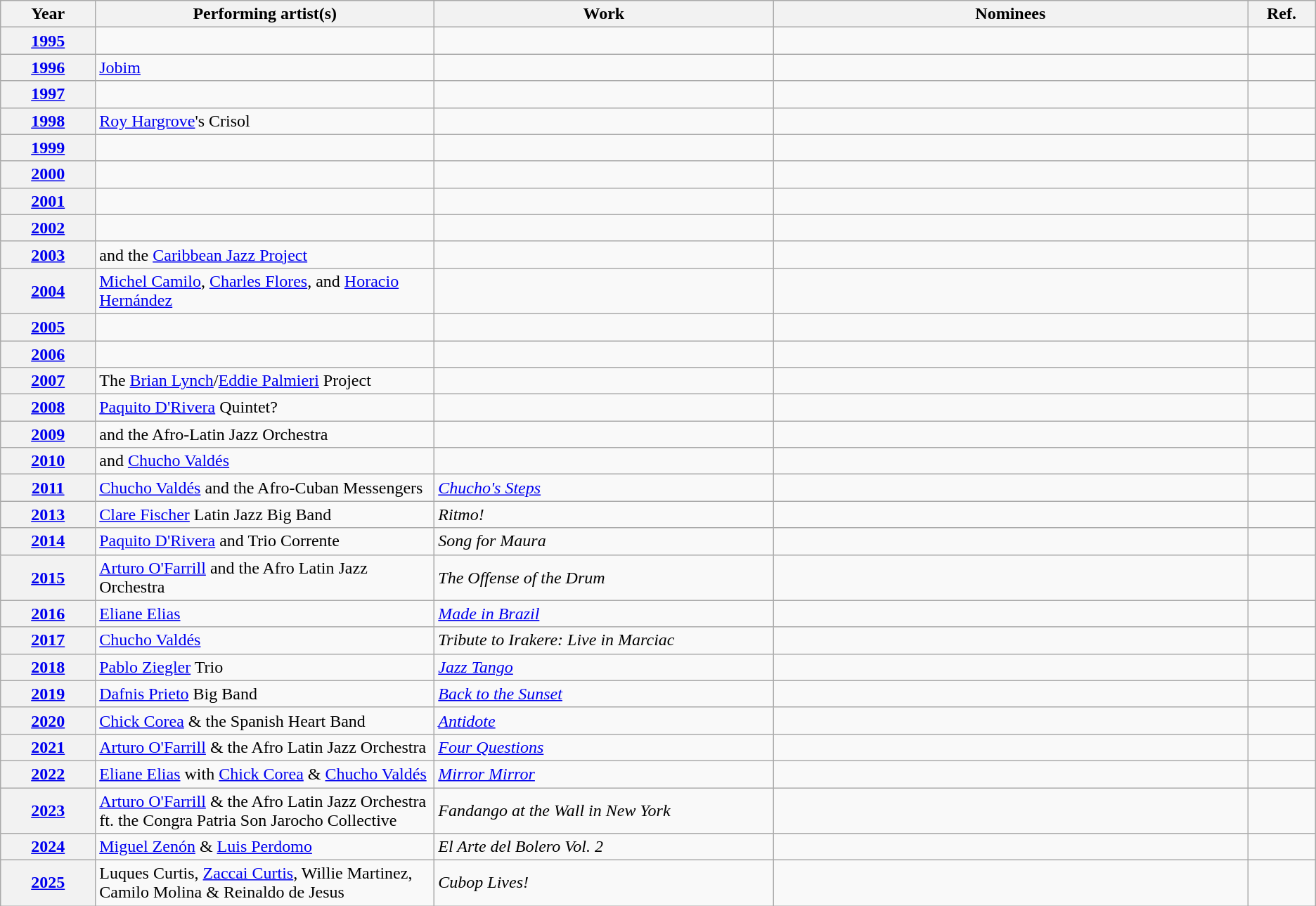<table class="wikitable">
<tr>
<th width="7%">Year</th>
<th width="25%">Performing artist(s)</th>
<th width="25%">Work</th>
<th width="35%" class=unsortable>Nominees</th>
<th width="5%" class=unsortable>Ref.</th>
</tr>
<tr>
<th scope="row" style="text-align:center;"><a href='#'>1995</a></th>
<td></td>
<td></td>
<td></td>
<td style="text-align:center;"></td>
</tr>
<tr>
<th scope="row" style="text-align:center;"><a href='#'>1996</a></th>
<td><a href='#'>Jobim</a></td>
<td></td>
<td></td>
<td style="text-align:center;"></td>
</tr>
<tr>
<th scope="row" style="text-align:center;"><a href='#'>1997</a></th>
<td></td>
<td></td>
<td></td>
<td style="text-align:center;"></td>
</tr>
<tr>
<th scope="row" style="text-align:center;"><a href='#'>1998</a></th>
<td><a href='#'>Roy Hargrove</a>'s Crisol</td>
<td></td>
<td></td>
<td style="text-align:center;"></td>
</tr>
<tr>
<th scope="row" style="text-align:center;"><a href='#'>1999</a></th>
<td></td>
<td></td>
<td></td>
<td style="text-align:center;"></td>
</tr>
<tr>
<th scope="row" style="text-align:center;"><a href='#'>2000</a></th>
<td></td>
<td></td>
<td></td>
<td style="text-align:center;"></td>
</tr>
<tr>
<th scope="row" style="text-align:center;"><a href='#'>2001</a></th>
<td></td>
<td></td>
<td></td>
<td style="text-align:center;"></td>
</tr>
<tr>
<th scope="row" style="text-align:center;"><a href='#'>2002</a></th>
<td></td>
<td></td>
<td></td>
<td style="text-align:center;"></td>
</tr>
<tr>
<th scope="row" style="text-align:center;"><a href='#'>2003</a></th>
<td> and the <a href='#'>Caribbean Jazz Project</a></td>
<td></td>
<td></td>
<td style="text-align:center;"></td>
</tr>
<tr>
<th scope="row" style="text-align:center;"><a href='#'>2004</a></th>
<td><a href='#'>Michel Camilo</a>, <a href='#'>Charles Flores</a>, and <a href='#'>Horacio Hernández</a></td>
<td></td>
<td></td>
<td style="text-align:center;"></td>
</tr>
<tr>
<th scope="row" style="text-align:center;"><a href='#'>2005</a></th>
<td></td>
<td></td>
<td></td>
<td style="text-align:center;"></td>
</tr>
<tr>
<th scope="row" style="text-align:center;"><a href='#'>2006</a></th>
<td></td>
<td></td>
<td></td>
<td style="text-align:center;"></td>
</tr>
<tr>
<th scope="row" style="text-align:center;"><a href='#'>2007</a></th>
<td>The <a href='#'>Brian Lynch</a>/<a href='#'>Eddie Palmieri</a> Project</td>
<td></td>
<td></td>
<td style="text-align:center;"></td>
</tr>
<tr>
<th scope="row" style="text-align:center;"><a href='#'>2008</a></th>
<td><a href='#'>Paquito D'Rivera</a> Quintet?</td>
<td></td>
<td></td>
<td style="text-align:center;"></td>
</tr>
<tr>
<th scope="row" style="text-align:center;"><a href='#'>2009</a></th>
<td> and the Afro-Latin Jazz Orchestra</td>
<td></td>
<td></td>
<td style="text-align:center;"></td>
</tr>
<tr>
<th scope="row" style="text-align:center;"><a href='#'>2010</a></th>
<td> and <a href='#'>Chucho Valdés</a></td>
<td></td>
<td></td>
<td style="text-align:center;"></td>
</tr>
<tr>
<th scope="row" style="text-align:center;"><a href='#'>2011</a></th>
<td><a href='#'>Chucho Valdés</a> and the Afro-Cuban Messengers</td>
<td><em><a href='#'>Chucho's Steps</a></em></td>
<td></td>
<td style="text-align:center;"></td>
</tr>
<tr>
<th scope="row" style="text-align:center;"><a href='#'>2013</a></th>
<td><a href='#'>Clare Fischer</a> Latin Jazz Big Band</td>
<td><em>Ritmo!</em></td>
<td></td>
<td style="text-align:center;"></td>
</tr>
<tr>
<th scope="row" style="text-align:center;"><a href='#'>2014</a></th>
<td><a href='#'>Paquito D'Rivera</a> and Trio Corrente</td>
<td><em>Song for Maura</em></td>
<td></td>
<td style="text-align:center;"></td>
</tr>
<tr>
<th scope="row" style="text-align:center;"><a href='#'>2015</a></th>
<td><a href='#'>Arturo O'Farrill</a> and the Afro Latin Jazz Orchestra</td>
<td><em>The Offense of the Drum</em></td>
<td></td>
<td style="text-align:center;"></td>
</tr>
<tr>
<th scope="row" style="text-align:center;"><a href='#'>2016</a></th>
<td><a href='#'>Eliane Elias</a></td>
<td><em><a href='#'>Made in Brazil</a></em></td>
<td></td>
<td style="text-align:center;"></td>
</tr>
<tr>
<th scope="row" style="text-align:center;"><a href='#'>2017</a></th>
<td><a href='#'>Chucho Valdés</a></td>
<td><em>Tribute to Irakere: Live in Marciac</em></td>
<td></td>
<td style="text-align:center;"></td>
</tr>
<tr>
<th scope="row" style="text-align:center;"><a href='#'>2018</a></th>
<td><a href='#'>Pablo Ziegler</a> Trio</td>
<td><em><a href='#'>Jazz Tango</a></em></td>
<td></td>
<td style="text-align:center;"></td>
</tr>
<tr>
<th scope="row" style="text-align:center;"><a href='#'>2019</a></th>
<td><a href='#'>Dafnis Prieto</a> Big Band</td>
<td><em><a href='#'>Back to the Sunset</a></em></td>
<td></td>
<td style="text-align:center;"></td>
</tr>
<tr>
<th scope="row" style="text-align:center;"><a href='#'>2020</a></th>
<td><a href='#'>Chick Corea</a> & the Spanish Heart Band</td>
<td><em><a href='#'>Antidote</a></em></td>
<td></td>
<td style="text-align:center;"></td>
</tr>
<tr>
<th scope="row" style="text-align:center;"><a href='#'>2021</a></th>
<td><a href='#'>Arturo O'Farrill</a> & the Afro Latin Jazz Orchestra</td>
<td><em><a href='#'>Four Questions</a></em></td>
<td></td>
<td style="text-align:center;"></td>
</tr>
<tr>
<th><a href='#'>2022</a></th>
<td><a href='#'>Eliane Elias</a> with <a href='#'>Chick Corea</a> & <a href='#'>Chucho Valdés</a></td>
<td><em><a href='#'>Mirror Mirror</a></em></td>
<td></td>
<td style="text-align:center;"></td>
</tr>
<tr>
<th><a href='#'>2023</a></th>
<td><a href='#'>Arturo O'Farrill</a> & the Afro Latin Jazz Orchestra ft. the Congra Patria Son Jarocho Collective</td>
<td><em>Fandango at the Wall in New York</em></td>
<td></td>
<td style="text-align:center;"></td>
</tr>
<tr>
<th><a href='#'>2024</a></th>
<td><a href='#'>Miguel Zenón</a> & <a href='#'>Luis Perdomo</a></td>
<td><em>El Arte del Bolero Vol. 2</em></td>
<td></td>
<td style="text-align:center;"></td>
</tr>
<tr>
<th><a href='#'>2025</a></th>
<td>Luques Curtis, <a href='#'>Zaccai Curtis</a>, Willie Martinez, Camilo Molina & Reinaldo de Jesus</td>
<td><em>Cubop Lives!</em></td>
<td></td>
<td style="text-align:center;"></td>
</tr>
</table>
